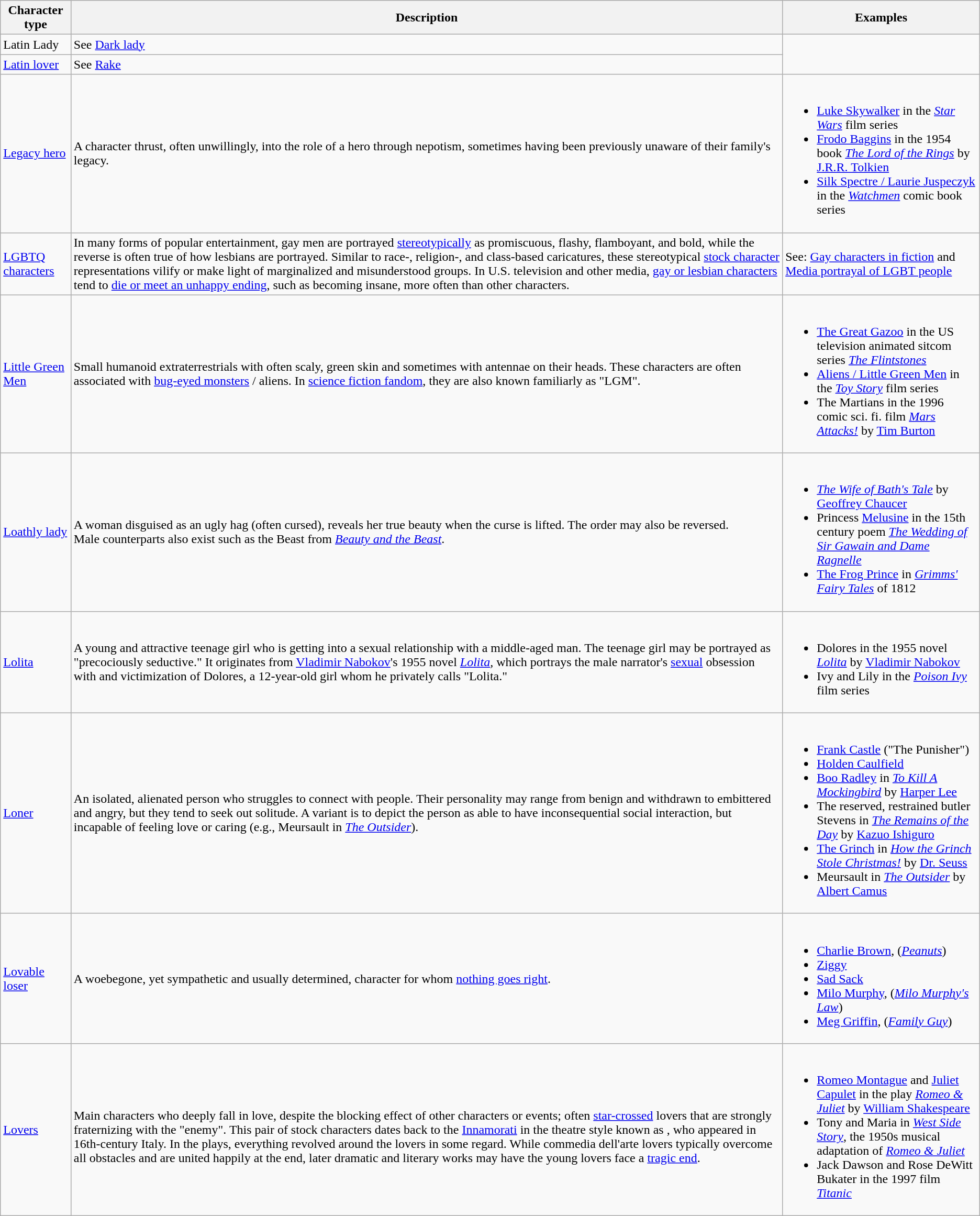<table class="wikitable">
<tr>
<th>Character type</th>
<th>Description</th>
<th>Examples</th>
</tr>
<tr>
<td>Latin Lady</td>
<td>See <a href='#'>Dark lady</a></td>
</tr>
<tr>
<td><a href='#'>Latin lover</a></td>
<td>See <a href='#'>Rake</a></td>
</tr>
<tr>
<td><a href='#'>Legacy hero</a></td>
<td>A character thrust, often unwillingly, into the role of a hero through nepotism, sometimes having been previously unaware of their family's legacy.</td>
<td><br><ul><li><a href='#'>Luke Skywalker</a> in the <em><a href='#'>Star Wars</a></em> film series</li><li><a href='#'>Frodo Baggins</a> in the 1954 book <em><a href='#'>The Lord of the Rings</a></em> by <a href='#'>J.R.R. Tolkien</a></li><li><a href='#'>Silk Spectre / Laurie Juspeczyk</a> in the <em><a href='#'>Watchmen</a></em> comic book series</li></ul></td>
</tr>
<tr>
<td><a href='#'>LGBTQ characters</a></td>
<td>In many forms of popular entertainment, gay men are portrayed <a href='#'>stereotypically</a> as promiscuous, flashy, flamboyant, and bold, while the reverse is often true of how lesbians are portrayed. Similar to race-, religion-, and class-based caricatures, these stereotypical <a href='#'>stock character</a> representations vilify or make light of marginalized and misunderstood groups. In U.S. television and other media, <a href='#'>gay or lesbian characters</a> tend to <a href='#'>die or meet an unhappy ending</a>, such as becoming insane, more often than other characters.</td>
<td>See: <a href='#'>Gay characters in fiction</a> and <a href='#'>Media portrayal of LGBT people</a></td>
</tr>
<tr>
<td><a href='#'>Little Green Men</a></td>
<td>Small humanoid extraterrestrials with often scaly, green skin and sometimes with antennae on their heads. These characters are often associated with <a href='#'>bug-eyed monsters</a> / aliens. In <a href='#'>science fiction fandom</a>, they are also known familiarly as "LGM".</td>
<td><br><ul><li><a href='#'>The Great Gazoo</a> in the US television animated sitcom series <em><a href='#'>The Flintstones</a></em></li><li><a href='#'>Aliens / Little Green Men</a> in the <em><a href='#'>Toy Story</a></em> film series</li><li>The Martians in the 1996 comic sci. fi. film <em><a href='#'>Mars Attacks!</a></em> by <a href='#'>Tim Burton</a></li></ul></td>
</tr>
<tr>
<td><a href='#'>Loathly lady</a></td>
<td>A woman disguised as an ugly hag (often cursed), reveals her true beauty when the curse is lifted. The order may also be reversed.<br>Male counterparts also exist such as the Beast from <em><a href='#'>Beauty and the Beast</a></em>.</td>
<td><br><ul><li><em><a href='#'>The Wife of Bath's Tale</a></em> by <a href='#'>Geoffrey Chaucer</a></li><li>Princess <a href='#'>Melusine</a> in the 15th century poem <em><a href='#'>The Wedding of Sir Gawain and Dame Ragnelle</a></em></li><li><a href='#'>The Frog Prince</a> in <em><a href='#'>Grimms' Fairy Tales</a></em> of 1812</li></ul></td>
</tr>
<tr>
<td><a href='#'>Lolita</a></td>
<td>A young and attractive teenage girl who is getting into a sexual relationship with a middle-aged man. The teenage girl may be portrayed as "precociously seductive." It originates from <a href='#'>Vladimir Nabokov</a>'s 1955 novel <em><a href='#'>Lolita</a>,</em> which portrays the male narrator's <a href='#'>sexual</a> obsession with and victimization of Dolores, a 12-year-old girl whom he privately calls "Lolita."</td>
<td><br><ul><li>Dolores in the 1955 novel <em><a href='#'>Lolita</a></em> by <a href='#'>Vladimir Nabokov</a></li><li>Ivy and Lily in the <a href='#'><em>Poison Ivy</em></a> film series</li></ul></td>
</tr>
<tr>
<td><a href='#'>Loner</a></td>
<td>An isolated, alienated person who struggles to connect with people. Their personality may range from benign and withdrawn to embittered and angry, but they tend to seek out solitude. A variant is to depict the person as able to have inconsequential social interaction, but incapable of feeling love or caring (e.g., Meursault in <em><a href='#'>The Outsider</a></em>).</td>
<td><br><ul><li><a href='#'>Frank Castle</a> ("The Punisher")</li><li><a href='#'>Holden Caulfield</a></li><li><a href='#'>Boo Radley</a> in <em><a href='#'>To Kill A Mockingbird</a></em> by <a href='#'>Harper Lee</a></li><li>The reserved, restrained butler Stevens in <em><a href='#'>The Remains of the Day</a></em> by <a href='#'>Kazuo Ishiguro</a></li><li><a href='#'>The Grinch</a> in <em><a href='#'>How the Grinch Stole Christmas!</a></em> by <a href='#'>Dr. Seuss</a></li><li>Meursault in <em><a href='#'>The Outsider</a></em> by <a href='#'>Albert Camus</a></li></ul></td>
</tr>
<tr>
<td><a href='#'>Lovable loser</a></td>
<td>A woebegone, yet sympathetic and usually determined, character for whom <a href='#'>nothing goes right</a>.</td>
<td><br><ul><li><a href='#'>Charlie Brown</a>, (<em><a href='#'>Peanuts</a></em>)</li><li><a href='#'>Ziggy</a></li><li><a href='#'>Sad Sack</a></li><li><a href='#'>Milo Murphy</a>, (<em><a href='#'>Milo Murphy's Law</a></em>)</li><li><a href='#'>Meg Griffin</a>, (<em><a href='#'>Family Guy</a></em>)</li></ul></td>
</tr>
<tr>
<td><a href='#'>Lovers</a></td>
<td><br>Main characters who deeply fall in love, despite the blocking effect of other characters or events; often <a href='#'>star-crossed</a> lovers that are strongly fraternizing with the "enemy". This pair of stock characters dates back to the <a href='#'>Innamorati</a> in the theatre style known as , who appeared in 16th-century Italy. In the plays, everything revolved around the lovers in some regard. While commedia dell'arte lovers typically overcome all obstacles and are united happily at the end, later dramatic and literary works may have the young lovers face a <a href='#'>tragic end</a>.</td>
<td><br><ul><li><a href='#'>Romeo Montague</a> and <a href='#'>Juliet Capulet</a> in the play <em><a href='#'>Romeo & Juliet</a></em> by <a href='#'>William Shakespeare</a></li><li>Tony and Maria in <em><a href='#'>West Side Story</a></em>, the 1950s musical adaptation of <em><a href='#'>Romeo & Juliet</a></em></li><li>Jack Dawson and Rose DeWitt Bukater in the 1997 film <em><a href='#'>Titanic</a></em></li></ul></td>
</tr>
</table>
